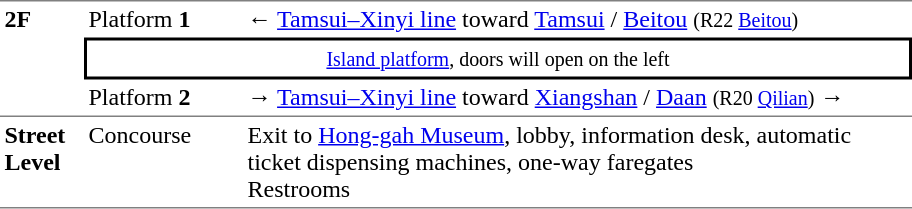<table table border=0 cellspacing=0 cellpadding=3>
<tr>
<td style="border-top:solid 1px gray;border-bottom:solid 1px gray;" width=50 rowspan=3 valign=top><strong>2F</strong></td>
<td style="border-top:solid 1px gray;" width=100>Platform <span><strong>1</strong></span></td>
<td style="border-top:solid 1px gray;" width=440>←  <a href='#'>Tamsui–Xinyi line</a> toward <a href='#'>Tamsui</a> / <a href='#'>Beitou</a> <small>(R22 <a href='#'>Beitou</a>)</small></td>
</tr>
<tr>
<td style="border-top:solid 2px black;border-right:solid 2px black;border-left:solid 2px black;border-bottom:solid 2px black;text-align:center;" colspan=2><small><a href='#'>Island platform</a>, doors will open on the left</small></td>
</tr>
<tr>
<td style="border-bottom:solid 1px gray;">Platform <span><strong>2</strong></span></td>
<td style="border-bottom:solid 1px gray;"><span>→</span>  <a href='#'>Tamsui–Xinyi line</a> toward <a href='#'>Xiangshan</a> / <a href='#'>Daan</a> <small>(R20 <a href='#'>Qilian</a>)</small> →</td>
</tr>
<tr>
<td style="border-bottom:solid 1px gray;" width=50 valign=top><strong>Street Level</strong></td>
<td style="border-bottom:solid 1px gray;" width=100 valign=top>Concourse</td>
<td style="border-bottom:solid 1px gray;" width=440 valign=top>Exit to <a href='#'>Hong-gah Museum</a>, lobby, information desk, automatic ticket dispensing machines, one-way faregates<br>Restrooms</td>
</tr>
</table>
